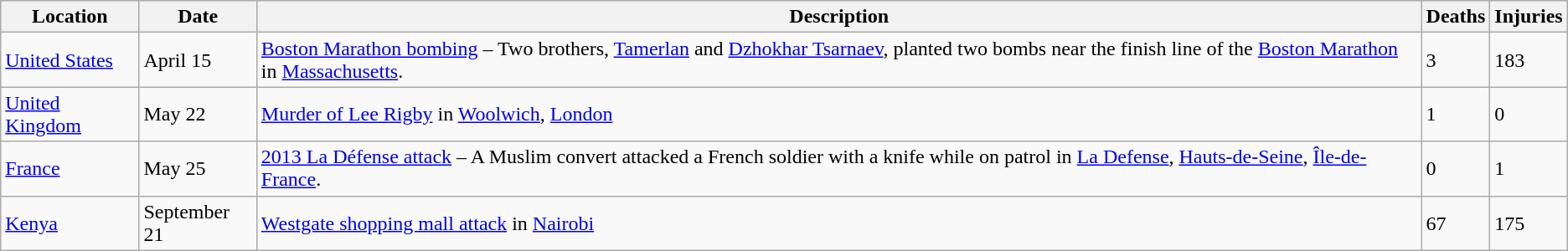<table class="wikitable sortable">
<tr>
<th scope="col">Location</th>
<th scope="col" data-sort-type="date">Date</th>
<th scope="col" class="unsortable">Description</th>
<th scope="col" data-sort-type="number">Deaths</th>
<th scope="col" data-sort-type="number">Injuries</th>
</tr>
<tr>
<td><a href='#'>United States</a></td>
<td>April 15</td>
<td><a href='#'>Boston Marathon bombing</a> – Two brothers, <a href='#'>Tamerlan</a> and <a href='#'>Dzhokhar Tsarnaev</a>, planted two bombs near the finish line of the <a href='#'>Boston Marathon</a> in <a href='#'>Massachusetts</a>.</td>
<td>3</td>
<td>183</td>
</tr>
<tr>
<td><a href='#'>United Kingdom</a></td>
<td>May 22</td>
<td><a href='#'>Murder of Lee Rigby</a> in <a href='#'>Woolwich</a>, <a href='#'>London</a></td>
<td>1</td>
<td>0</td>
</tr>
<tr>
<td><a href='#'>France</a></td>
<td>May 25</td>
<td><a href='#'>2013 La Défense attack</a> – A Muslim convert attacked a French soldier with a knife while on patrol in <a href='#'>La Defense</a>, <a href='#'>Hauts-de-Seine</a>, <a href='#'>Île-de-France</a>.</td>
<td>0</td>
<td>1</td>
</tr>
<tr>
<td><a href='#'>Kenya</a></td>
<td>September 21</td>
<td><a href='#'>Westgate shopping mall attack</a> in <a href='#'>Nairobi</a></td>
<td>67</td>
<td>175</td>
</tr>
</table>
